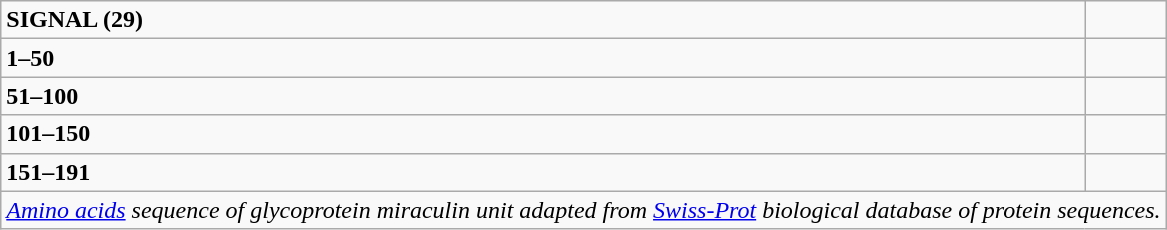<table class="wikitable">
<tr>
<td><strong>SIGNAL (29)</strong></td>
<td></td>
</tr>
<tr>
<td><strong>1–50</strong></td>
<td></td>
</tr>
<tr>
<td><strong>51–100</strong></td>
<td></td>
</tr>
<tr>
<td><strong>101–150</strong></td>
<td></td>
</tr>
<tr>
<td><strong>151–191</strong></td>
<td></td>
</tr>
<tr>
<td colspan="2"><em><a href='#'>Amino acids</a> sequence of glycoprotein miraculin unit adapted from <a href='#'>Swiss-Prot</a> biological database of protein sequences.</em></td>
</tr>
</table>
